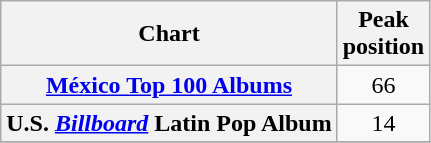<table class="wikitable sortable plainrowheaders">
<tr>
<th scope="col">Chart</th>
<th scope="col">Peak<br>position</th>
</tr>
<tr>
<th scope="row"><a href='#'>México Top 100 Albums</a></th>
<td align="center">66</td>
</tr>
<tr>
<th scope="row">U.S. <em><a href='#'>Billboard</a></em> Latin Pop Album</th>
<td align="center">14</td>
</tr>
<tr>
</tr>
</table>
